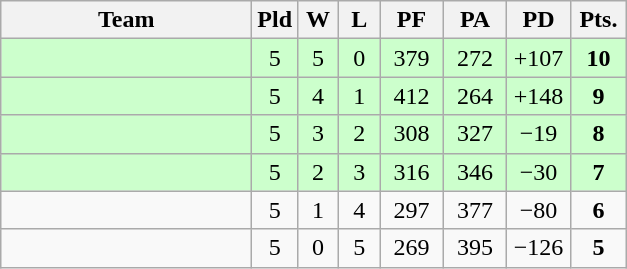<table class=wikitable style="text-align:center">
<tr>
<th width=160>Team</th>
<th width=20>Pld</th>
<th width=20>W</th>
<th width=20>L</th>
<th width=35>PF</th>
<th width=35>PA</th>
<th width=35>PD</th>
<th width=30>Pts.</th>
</tr>
<tr bgcolor=ccffcc>
<td align=left></td>
<td>5</td>
<td>5</td>
<td>0</td>
<td>379</td>
<td>272</td>
<td>+107</td>
<td><strong>10</strong></td>
</tr>
<tr bgcolor=ccffcc>
<td align=left></td>
<td>5</td>
<td>4</td>
<td>1</td>
<td>412</td>
<td>264</td>
<td>+148</td>
<td><strong>9</strong></td>
</tr>
<tr bgcolor=ccffcc>
<td align=left></td>
<td>5</td>
<td>3</td>
<td>2</td>
<td>308</td>
<td>327</td>
<td>−19</td>
<td><strong>8</strong></td>
</tr>
<tr bgcolor=ccffcc>
<td align=left></td>
<td>5</td>
<td>2</td>
<td>3</td>
<td>316</td>
<td>346</td>
<td>−30</td>
<td><strong>7</strong></td>
</tr>
<tr bgcolor=>
<td align=left></td>
<td>5</td>
<td>1</td>
<td>4</td>
<td>297</td>
<td>377</td>
<td>−80</td>
<td><strong>6</strong></td>
</tr>
<tr bgcolor=>
<td align=left></td>
<td>5</td>
<td>0</td>
<td>5</td>
<td>269</td>
<td>395</td>
<td>−126</td>
<td><strong>5</strong></td>
</tr>
</table>
